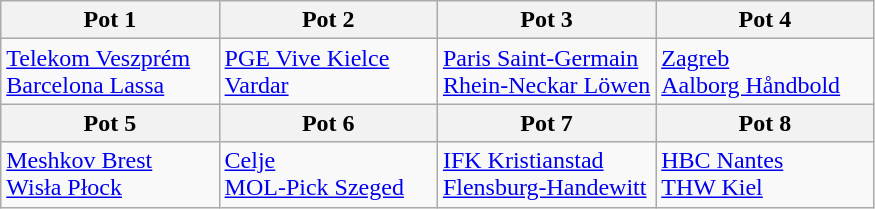<table class="wikitable">
<tr>
<th style="width:25%;">Pot 1</th>
<th style="width:25%;">Pot 2</th>
<th style="width:25%;">Pot 3</th>
<th style="width:25%;">Pot 4</th>
</tr>
<tr>
<td valign="top"> <a href='#'>Telekom Veszprém</a><br> <a href='#'>Barcelona Lassa</a></td>
<td valign="top"> <a href='#'>PGE Vive Kielce</a><br> <a href='#'>Vardar</a></td>
<td valign="top"> <a href='#'>Paris Saint-Germain</a><br> <a href='#'>Rhein-Neckar Löwen</a></td>
<td valign="top"> <a href='#'>Zagreb</a><br> <a href='#'>Aalborg Håndbold</a></td>
</tr>
<tr>
<th>Pot 5</th>
<th>Pot 6</th>
<th>Pot 7</th>
<th>Pot 8</th>
</tr>
<tr>
<td valign="top"> <a href='#'>Meshkov Brest</a><br> <a href='#'>Wisła Płock</a></td>
<td valign="top"> <a href='#'>Celje</a><br> <a href='#'>MOL-Pick Szeged</a></td>
<td valign="top"> <a href='#'>IFK Kristianstad</a><br> <a href='#'>Flensburg-Handewitt</a></td>
<td valign="top"> <a href='#'>HBC Nantes</a><br> <a href='#'>THW Kiel</a></td>
</tr>
</table>
